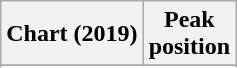<table class="wikitable sortable plainrowheaders" style="text-align:center">
<tr>
<th scope="col">Chart (2019)</th>
<th scope="col">Peak<br>position</th>
</tr>
<tr>
</tr>
<tr>
</tr>
<tr>
</tr>
</table>
